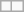<table class="wikitable">
<tr>
<td></td>
<td></td>
</tr>
</table>
